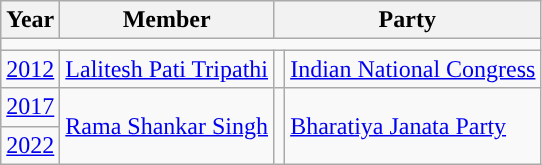<table class="wikitable">
<tr>
<th>Year</th>
<th>Member</th>
<th colspan="2">Party</th>
</tr>
<tr>
<td colspan="4"></td>
</tr>
<tr>
<td><a href='#'>2012</a></td>
<td><a href='#'>Lalitesh Pati Tripathi</a></td>
<td style="background-color: "></td>
<td><a href='#'>Indian National Congress</a></td>
</tr>
<tr>
<td><a href='#'>2017</a></td>
<td rowspan="2"><a href='#'>Rama Shankar Singh</a></td>
<td rowspan="2" style="background-color: "></td>
<td rowspan="2"><a href='#'>Bharatiya Janata Party</a></td>
</tr>
<tr>
<td><a href='#'>2022</a></td>
</tr>
</table>
